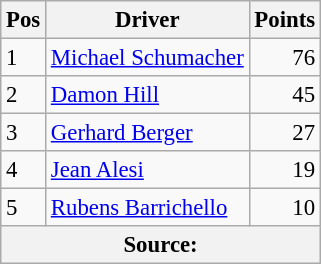<table class="wikitable" style="font-size: 95%;">
<tr>
<th>Pos</th>
<th>Driver</th>
<th>Points</th>
</tr>
<tr>
<td>1</td>
<td> <a href='#'>Michael Schumacher</a></td>
<td align="right">76</td>
</tr>
<tr>
<td>2</td>
<td> <a href='#'>Damon Hill</a></td>
<td align="right">45</td>
</tr>
<tr>
<td>3</td>
<td> <a href='#'>Gerhard Berger</a></td>
<td align="right">27</td>
</tr>
<tr>
<td>4</td>
<td> <a href='#'>Jean Alesi</a></td>
<td align="right">19</td>
</tr>
<tr>
<td>5</td>
<td> <a href='#'>Rubens Barrichello</a></td>
<td align="right">10</td>
</tr>
<tr>
<th colspan=4>Source: </th>
</tr>
</table>
